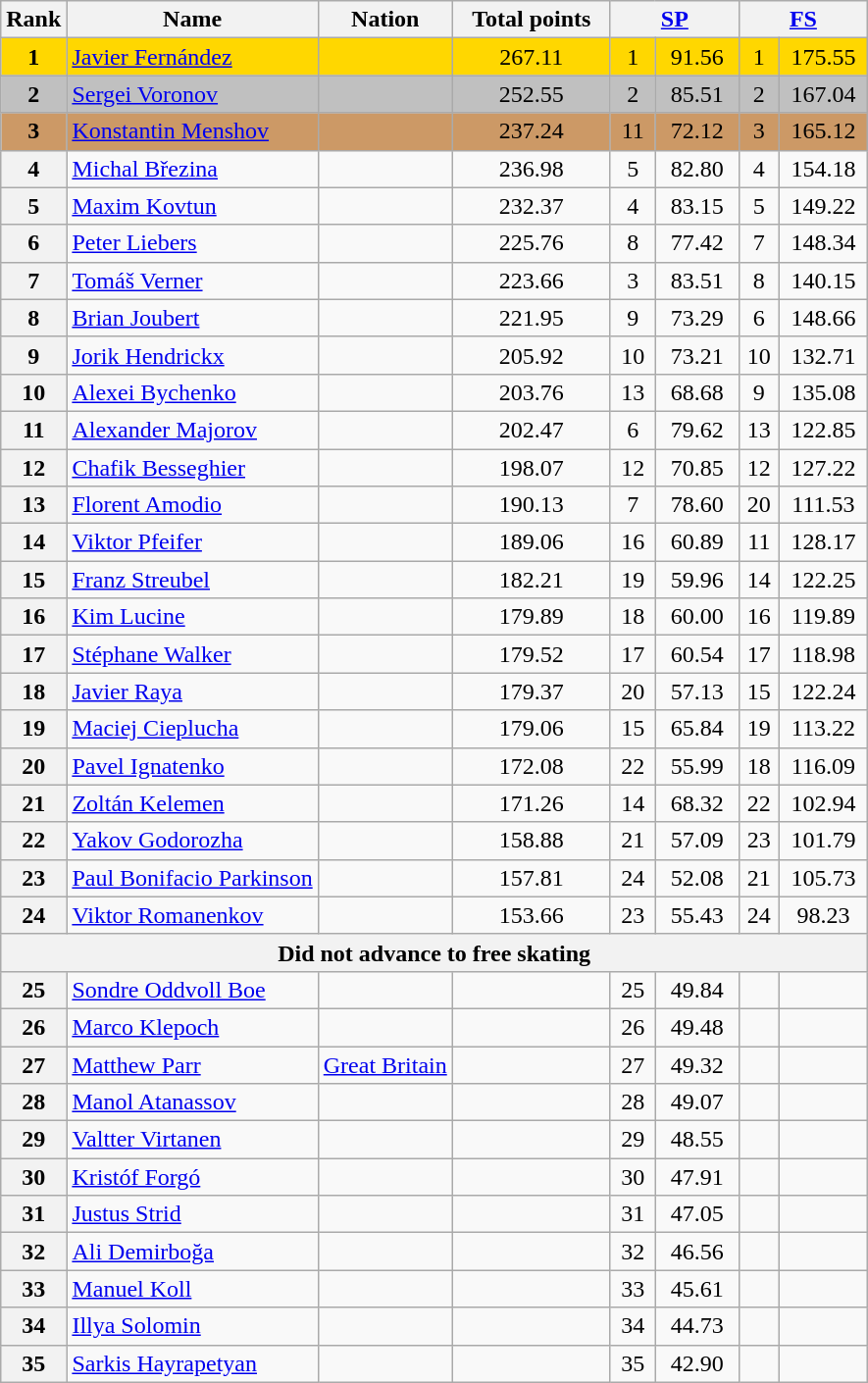<table class="wikitable sortable">
<tr>
<th>Rank</th>
<th>Name</th>
<th>Nation</th>
<th width="100px">Total points</th>
<th colspan="2" width="80px"><a href='#'>SP</a></th>
<th colspan="2" width="80px"><a href='#'>FS</a></th>
</tr>
<tr bgcolor="gold">
<td align="center"><strong>1</strong></td>
<td><a href='#'>Javier Fernández</a></td>
<td></td>
<td align="center">267.11</td>
<td align="center">1</td>
<td align="center">91.56</td>
<td align="center">1</td>
<td align="center">175.55</td>
</tr>
<tr bgcolor="silver">
<td align="center"><strong>2</strong></td>
<td><a href='#'>Sergei Voronov</a></td>
<td></td>
<td align="center">252.55</td>
<td align="center">2</td>
<td align="center">85.51</td>
<td align="center">2</td>
<td align="center">167.04</td>
</tr>
<tr bgcolor="cc9966">
<td align="center"><strong>3</strong></td>
<td><a href='#'>Konstantin Menshov</a></td>
<td></td>
<td align="center">237.24</td>
<td align="center">11</td>
<td align="center">72.12</td>
<td align="center">3</td>
<td align="center">165.12</td>
</tr>
<tr>
<th>4</th>
<td><a href='#'>Michal Březina</a></td>
<td></td>
<td align="center">236.98</td>
<td align="center">5</td>
<td align="center">82.80</td>
<td align="center">4</td>
<td align="center">154.18</td>
</tr>
<tr>
<th>5</th>
<td><a href='#'>Maxim Kovtun</a></td>
<td></td>
<td align="center">232.37</td>
<td align="center">4</td>
<td align="center">83.15</td>
<td align="center">5</td>
<td align="center">149.22</td>
</tr>
<tr>
<th>6</th>
<td><a href='#'>Peter Liebers</a></td>
<td></td>
<td align="center">225.76</td>
<td align="center">8</td>
<td align="center">77.42</td>
<td align="center">7</td>
<td align="center">148.34</td>
</tr>
<tr>
<th>7</th>
<td><a href='#'>Tomáš Verner</a></td>
<td></td>
<td align="center">223.66</td>
<td align="center">3</td>
<td align="center">83.51</td>
<td align="center">8</td>
<td align="center">140.15</td>
</tr>
<tr>
<th>8</th>
<td><a href='#'>Brian Joubert</a></td>
<td></td>
<td align="center">221.95</td>
<td align="center">9</td>
<td align="center">73.29</td>
<td align="center">6</td>
<td align="center">148.66</td>
</tr>
<tr>
<th>9</th>
<td><a href='#'>Jorik Hendrickx</a></td>
<td></td>
<td align="center">205.92</td>
<td align="center">10</td>
<td align="center">73.21</td>
<td align="center">10</td>
<td align="center">132.71</td>
</tr>
<tr>
<th>10</th>
<td><a href='#'>Alexei Bychenko</a></td>
<td></td>
<td align="center">203.76</td>
<td align="center">13</td>
<td align="center">68.68</td>
<td align="center">9</td>
<td align="center">135.08</td>
</tr>
<tr>
<th>11</th>
<td><a href='#'>Alexander Majorov</a></td>
<td></td>
<td align="center">202.47</td>
<td align="center">6</td>
<td align="center">79.62</td>
<td align="center">13</td>
<td align="center">122.85</td>
</tr>
<tr>
<th>12</th>
<td><a href='#'>Chafik Besseghier</a></td>
<td></td>
<td align="center">198.07</td>
<td align="center">12</td>
<td align="center">70.85</td>
<td align="center">12</td>
<td align="center">127.22</td>
</tr>
<tr>
<th>13</th>
<td><a href='#'>Florent Amodio</a></td>
<td></td>
<td align="center">190.13</td>
<td align="center">7</td>
<td align="center">78.60</td>
<td align="center">20</td>
<td align="center">111.53</td>
</tr>
<tr>
<th>14</th>
<td><a href='#'>Viktor Pfeifer</a></td>
<td></td>
<td align="center">189.06</td>
<td align="center">16</td>
<td align="center">60.89</td>
<td align="center">11</td>
<td align="center">128.17</td>
</tr>
<tr>
<th>15</th>
<td><a href='#'>Franz Streubel</a></td>
<td></td>
<td align="center">182.21</td>
<td align="center">19</td>
<td align="center">59.96</td>
<td align="center">14</td>
<td align="center">122.25</td>
</tr>
<tr>
<th>16</th>
<td><a href='#'>Kim Lucine</a></td>
<td></td>
<td align="center">179.89</td>
<td align="center">18</td>
<td align="center">60.00</td>
<td align="center">16</td>
<td align="center">119.89</td>
</tr>
<tr>
<th>17</th>
<td><a href='#'>Stéphane Walker</a></td>
<td></td>
<td align="center">179.52</td>
<td align="center">17</td>
<td align="center">60.54</td>
<td align="center">17</td>
<td align="center">118.98</td>
</tr>
<tr>
<th>18</th>
<td><a href='#'>Javier Raya</a></td>
<td></td>
<td align="center">179.37</td>
<td align="center">20</td>
<td align="center">57.13</td>
<td align="center">15</td>
<td align="center">122.24</td>
</tr>
<tr>
<th>19</th>
<td><a href='#'>Maciej Cieplucha</a></td>
<td></td>
<td align="center">179.06</td>
<td align="center">15</td>
<td align="center">65.84</td>
<td align="center">19</td>
<td align="center">113.22</td>
</tr>
<tr>
<th>20</th>
<td><a href='#'>Pavel Ignatenko</a></td>
<td></td>
<td align="center">172.08</td>
<td align="center">22</td>
<td align="center">55.99</td>
<td align="center">18</td>
<td align="center">116.09</td>
</tr>
<tr>
<th>21</th>
<td><a href='#'>Zoltán Kelemen</a></td>
<td></td>
<td align="center">171.26</td>
<td align="center">14</td>
<td align="center">68.32</td>
<td align="center">22</td>
<td align="center">102.94</td>
</tr>
<tr>
<th>22</th>
<td><a href='#'>Yakov Godorozha</a></td>
<td></td>
<td align="center">158.88</td>
<td align="center">21</td>
<td align="center">57.09</td>
<td align="center">23</td>
<td align="center">101.79</td>
</tr>
<tr>
<th>23</th>
<td><a href='#'>Paul Bonifacio Parkinson</a></td>
<td></td>
<td align="center">157.81</td>
<td align="center">24</td>
<td align="center">52.08</td>
<td align="center">21</td>
<td align="center">105.73</td>
</tr>
<tr>
<th>24</th>
<td><a href='#'>Viktor Romanenkov</a></td>
<td></td>
<td align="center">153.66</td>
<td align="center">23</td>
<td align="center">55.43</td>
<td align="center">24</td>
<td align="center">98.23</td>
</tr>
<tr>
<th colspan=8>Did not advance to free skating</th>
</tr>
<tr>
<th>25</th>
<td><a href='#'>Sondre Oddvoll Boe</a></td>
<td></td>
<td></td>
<td align="center">25</td>
<td align="center">49.84</td>
<td></td>
<td></td>
</tr>
<tr>
<th>26</th>
<td><a href='#'>Marco Klepoch</a></td>
<td></td>
<td></td>
<td align="center">26</td>
<td align="center">49.48</td>
<td></td>
<td></td>
</tr>
<tr>
<th>27</th>
<td><a href='#'>Matthew Parr</a></td>
<td> <a href='#'>Great Britain</a></td>
<td></td>
<td align="center">27</td>
<td align="center">49.32</td>
<td></td>
<td></td>
</tr>
<tr>
<th>28</th>
<td><a href='#'>Manol Atanassov</a></td>
<td></td>
<td></td>
<td align="center">28</td>
<td align="center">49.07</td>
<td></td>
<td></td>
</tr>
<tr>
<th>29</th>
<td><a href='#'>Valtter Virtanen</a></td>
<td></td>
<td></td>
<td align="center">29</td>
<td align="center">48.55</td>
<td></td>
<td></td>
</tr>
<tr>
<th>30</th>
<td><a href='#'>Kristóf Forgó</a></td>
<td></td>
<td></td>
<td align="center">30</td>
<td align="center">47.91</td>
<td></td>
<td></td>
</tr>
<tr>
<th>31</th>
<td><a href='#'>Justus Strid</a></td>
<td></td>
<td></td>
<td align="center">31</td>
<td align="center">47.05</td>
<td></td>
<td></td>
</tr>
<tr>
<th>32</th>
<td><a href='#'>Ali Demirboğa</a></td>
<td></td>
<td></td>
<td align="center">32</td>
<td align="center">46.56</td>
<td></td>
<td></td>
</tr>
<tr>
<th>33</th>
<td><a href='#'>Manuel Koll</a></td>
<td></td>
<td></td>
<td align="center">33</td>
<td align="center">45.61</td>
<td></td>
<td></td>
</tr>
<tr>
<th>34</th>
<td><a href='#'>Illya Solomin</a></td>
<td></td>
<td></td>
<td align="center">34</td>
<td align="center">44.73</td>
<td></td>
<td></td>
</tr>
<tr>
<th>35</th>
<td><a href='#'>Sarkis Hayrapetyan</a></td>
<td></td>
<td></td>
<td align="center">35</td>
<td align="center">42.90</td>
<td></td>
<td></td>
</tr>
</table>
